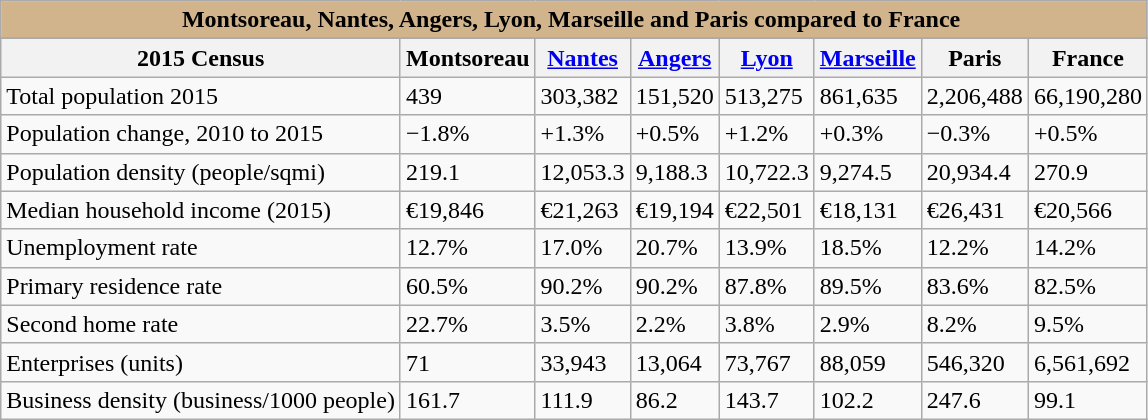<table class="wikitable sortable" [- style="float:center; margin:2 2 2em 2em; text-align:left; font-size:100%">
<tr>
<th style="background:tan; text-align:center" colspan="8"><span><strong>Montsoreau, Nantes, Angers, Lyon, Marseille and Paris compared to France</strong></span> </th>
</tr>
<tr style="background:#ccc; text-align:center;">
</tr>
<tr>
<th scope= "col"><strong>2015 Census</strong></th>
<th scope= "col"><strong>Montsoreau</strong></th>
<th scope= "col"><strong><a href='#'>Nantes</a></strong></th>
<th scope= "col"><strong><a href='#'>Angers</a></strong></th>
<th scope= "col"><strong><a href='#'>Lyon</a></strong></th>
<th scope= "col"><strong><a href='#'>Marseille</a></strong></th>
<th scope= "col"><strong>Paris</strong></th>
<th scope= "col"><strong>France</strong></th>
</tr>
<tr>
<td align=left>Total population 2015</td>
<td>439</td>
<td>303,382</td>
<td>151,520</td>
<td>513,275</td>
<td>861,635</td>
<td>2,206,488</td>
<td>66,190,280</td>
</tr>
<tr>
<td align=left>Population change, 2010 to 2015</td>
<td>−1.8%</td>
<td>+1.3%</td>
<td>+0.5%</td>
<td>+1.2%</td>
<td>+0.3%</td>
<td>−0.3%</td>
<td>+0.5%</td>
</tr>
<tr>
<td align=left>Population density (people/sqmi)</td>
<td>219.1</td>
<td>12,053.3</td>
<td>9,188.3</td>
<td>10,722.3</td>
<td>9,274.5</td>
<td>20,934.4</td>
<td>270.9</td>
</tr>
<tr>
<td align=left>Median household income (2015)</td>
<td>€19,846</td>
<td>€21,263</td>
<td>€19,194</td>
<td>€22,501</td>
<td>€18,131</td>
<td>€26,431</td>
<td>€20,566</td>
</tr>
<tr>
<td align=left>Unemployment rate</td>
<td>12.7%</td>
<td>17.0%</td>
<td>20.7%</td>
<td>13.9%</td>
<td>18.5%</td>
<td>12.2%</td>
<td>14.2%</td>
</tr>
<tr>
<td align=left>Primary residence rate</td>
<td>60.5%</td>
<td>90.2%</td>
<td>90.2%</td>
<td>87.8%</td>
<td>89.5%</td>
<td>83.6%</td>
<td>82.5%</td>
</tr>
<tr>
<td align=left>Second home rate</td>
<td>22.7%</td>
<td>3.5%</td>
<td>2.2%</td>
<td>3.8%</td>
<td>2.9%</td>
<td>8.2%</td>
<td>9.5%</td>
</tr>
<tr>
<td align=left>Enterprises (units)</td>
<td>71</td>
<td>33,943</td>
<td>13,064</td>
<td>73,767</td>
<td>88,059</td>
<td>546,320</td>
<td>6,561,692</td>
</tr>
<tr>
<td align=left>Business density (business/1000 people)</td>
<td>161.7</td>
<td>111.9</td>
<td>86.2</td>
<td>143.7</td>
<td>102.2</td>
<td>247.6</td>
<td>99.1</td>
</tr>
</table>
